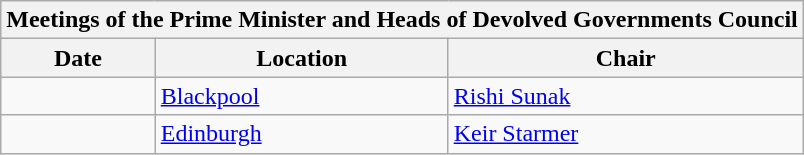<table class="wikitable">
<tr>
<th colspan="3">Meetings of the Prime Minister and Heads of Devolved Governments Council</th>
</tr>
<tr>
<th>Date</th>
<th>Location</th>
<th>Chair</th>
</tr>
<tr>
<td></td>
<td><a href='#'>Blackpool</a></td>
<td><a href='#'>Rishi Sunak</a></td>
</tr>
<tr>
<td></td>
<td><a href='#'>Edinburgh</a></td>
<td><a href='#'>Keir Starmer</a></td>
</tr>
</table>
